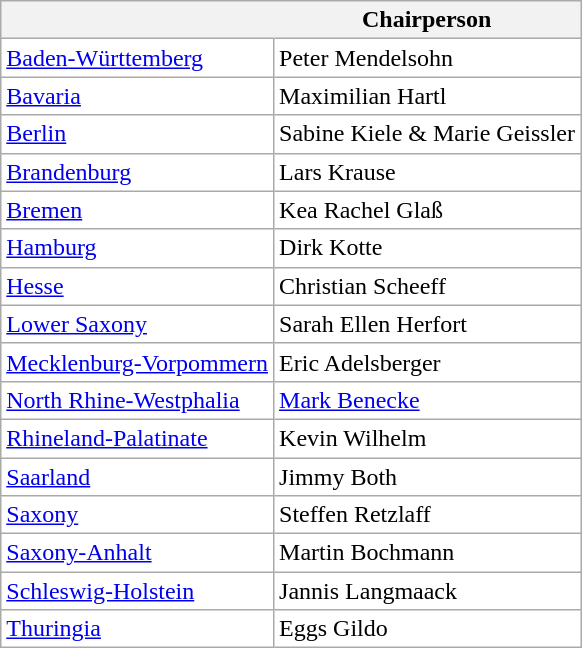<table class="wikitable sortable">
<tr class="hintergrundfarbe6">
<th class="unsortable" style="border-right: hidden;"></th>
<th>Chairperson</th>
</tr>
<tr style="vertical-align:top; background:#fff;">
<td><a href='#'>Baden-Württemberg</a></td>
<td>Peter Mendelsohn</td>
</tr>
<tr style="vertical-align:top; background:#fff;">
<td><a href='#'>Bavaria</a></td>
<td>Maximilian Hartl</td>
</tr>
<tr style="vertical-align:top; background:#fff;">
<td><a href='#'>Berlin</a></td>
<td>Sabine Kiele & Marie Geissler</td>
</tr>
<tr style="vertical-align:top; background:#fff;">
<td><a href='#'>Brandenburg</a></td>
<td>Lars Krause</td>
</tr>
<tr style="vertical-align:top; background:#fff;">
<td><a href='#'>Bremen</a></td>
<td>Kea Rachel Glaß</td>
</tr>
<tr style="vertical-align:top; background:#fff;">
<td><a href='#'>Hamburg</a></td>
<td>Dirk Kotte</td>
</tr>
<tr style="vertical-align:top; background:#fff;">
<td><a href='#'>Hesse</a></td>
<td>Christian Scheeff</td>
</tr>
<tr style="vertical-align:top; background:#fff;">
<td><a href='#'>Lower Saxony</a></td>
<td>Sarah Ellen Herfort</td>
</tr>
<tr style="vertical-align:top; background:#fff;">
<td><a href='#'>Mecklenburg-Vorpommern</a></td>
<td>Eric Adelsberger</td>
</tr>
<tr style="vertical-align:top; background:#fff;">
<td><a href='#'>North Rhine-Westphalia</a></td>
<td><a href='#'>Mark Benecke</a></td>
</tr>
<tr style="vertical-align:top; background:#fff;">
<td><a href='#'>Rhineland-Palatinate</a></td>
<td>Kevin Wilhelm</td>
</tr>
<tr style="vertical-align:top; background:#fff;">
<td><a href='#'>Saarland</a></td>
<td>Jimmy Both</td>
</tr>
<tr style="vertical-align:top; background:#fff;">
<td><a href='#'>Saxony</a></td>
<td>Steffen Retzlaff</td>
</tr>
<tr style="vertical-align:top; background:#fff;">
<td><a href='#'>Saxony-Anhalt</a></td>
<td>Martin Bochmann</td>
</tr>
<tr style="vertical-align:top; background:#fff;">
<td><a href='#'>Schleswig-Holstein</a></td>
<td>Jannis Langmaack</td>
</tr>
<tr style="vertical-align:top; background:#fff;">
<td><a href='#'>Thuringia</a></td>
<td>Eggs Gildo</td>
</tr>
</table>
